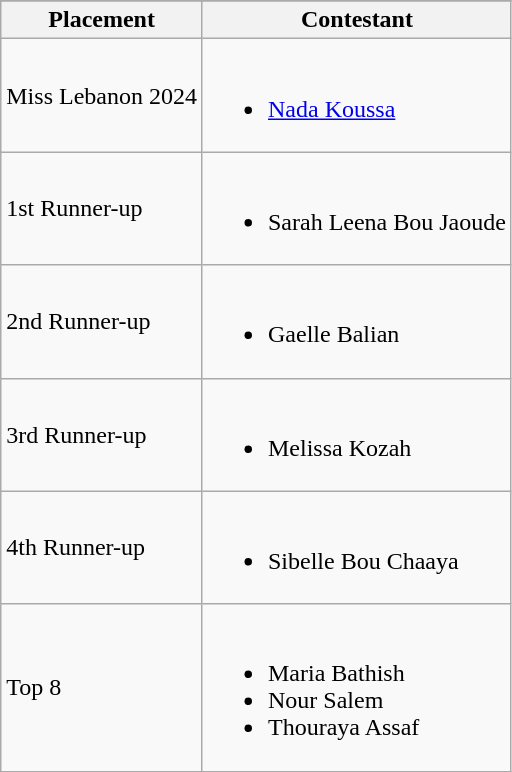<table class="sortable wikitable">
<tr style="background:#ccc;">
</tr>
<tr>
<th>Placement</th>
<th>Contestant</th>
</tr>
<tr>
<td>Miss Lebanon 2024</td>
<td><br><ul><li><a href='#'>Nada Koussa</a></li></ul></td>
</tr>
<tr>
<td>1st Runner-up</td>
<td><br><ul><li>Sarah Leena Bou Jaoude</li></ul></td>
</tr>
<tr>
<td>2nd Runner-up</td>
<td><br><ul><li>Gaelle Balian</li></ul></td>
</tr>
<tr>
<td>3rd Runner-up</td>
<td><br><ul><li>Melissa Kozah</li></ul></td>
</tr>
<tr>
<td>4th Runner-up</td>
<td><br><ul><li>Sibelle Bou Chaaya</li></ul></td>
</tr>
<tr>
<td>Top 8</td>
<td><br><ul><li>Maria Bathish</li><li>Nour Salem</li><li>Thouraya Assaf</li></ul></td>
</tr>
</table>
